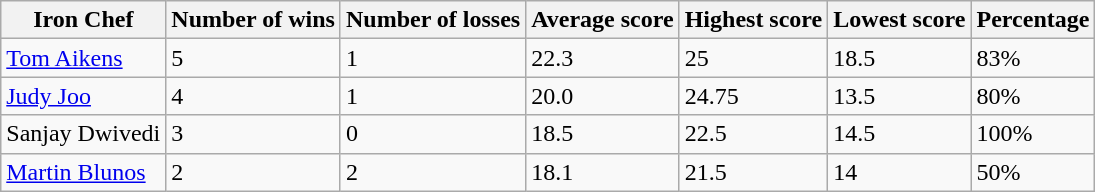<table class="wikitable sortable">
<tr>
<th>Iron Chef</th>
<th>Number of wins</th>
<th>Number of losses</th>
<th>Average score</th>
<th>Highest score</th>
<th>Lowest score</th>
<th>Percentage</th>
</tr>
<tr>
<td><a href='#'>Tom Aikens</a></td>
<td>5</td>
<td>1</td>
<td>22.3</td>
<td>25</td>
<td>18.5</td>
<td>83%</td>
</tr>
<tr>
<td><a href='#'>Judy Joo</a></td>
<td>4</td>
<td>1</td>
<td>20.0</td>
<td>24.75</td>
<td>13.5</td>
<td>80%</td>
</tr>
<tr>
<td>Sanjay Dwivedi</td>
<td>3</td>
<td>0</td>
<td>18.5</td>
<td>22.5</td>
<td>14.5</td>
<td>100%</td>
</tr>
<tr>
<td><a href='#'>Martin Blunos</a></td>
<td>2</td>
<td>2</td>
<td>18.1</td>
<td>21.5</td>
<td>14</td>
<td>50%</td>
</tr>
</table>
